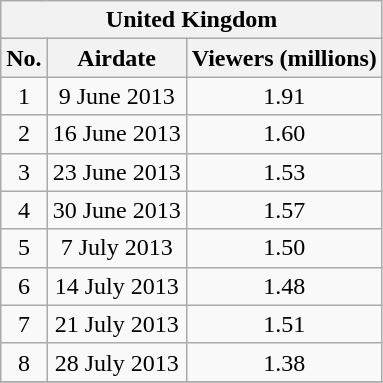<table class="wikitable plainrowheaders" style="text-align:center;">
<tr>
<th colspan=3>United Kingdom</th>
</tr>
<tr>
<th>No.</th>
<th>Airdate</th>
<th>Viewers (millions)</th>
</tr>
<tr>
<td>1</td>
<td>9 June 2013</td>
<td>1.91</td>
</tr>
<tr>
<td>2</td>
<td>16 June 2013</td>
<td>1.60</td>
</tr>
<tr>
<td>3</td>
<td>23 June 2013</td>
<td>1.53</td>
</tr>
<tr>
<td>4</td>
<td>30 June 2013</td>
<td>1.57</td>
</tr>
<tr>
<td>5</td>
<td>7 July 2013</td>
<td>1.50</td>
</tr>
<tr>
<td>6</td>
<td>14 July 2013</td>
<td>1.48</td>
</tr>
<tr>
<td>7</td>
<td>21 July 2013</td>
<td>1.51</td>
</tr>
<tr>
<td>8</td>
<td>28 July 2013</td>
<td>1.38</td>
</tr>
<tr>
</tr>
</table>
